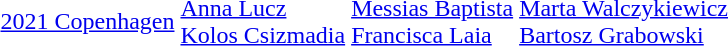<table>
<tr>
<td><a href='#'>2021 Copenhagen</a></td>
<td><a href='#'>Anna Lucz</a><br><a href='#'>Kolos Csizmadia</a><br></td>
<td><a href='#'>Messias Baptista</a><br><a href='#'>Francisca Laia</a><br></td>
<td><a href='#'>Marta Walczykiewicz</a><br><a href='#'>Bartosz Grabowski</a><br></td>
</tr>
</table>
